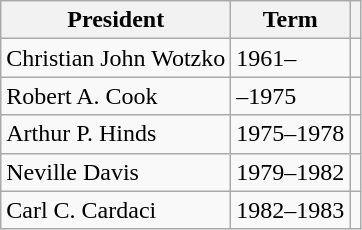<table class="wikitable">
<tr>
<th>President</th>
<th>Term</th>
<th></th>
</tr>
<tr>
<td>Christian John Wotzko</td>
<td>1961–</td>
<td></td>
</tr>
<tr>
<td>Robert A. Cook</td>
<td>–1975</td>
<td></td>
</tr>
<tr>
<td>Arthur P. Hinds</td>
<td>1975–1978</td>
<td></td>
</tr>
<tr>
<td>Neville Davis</td>
<td>1979–1982</td>
<td></td>
</tr>
<tr>
<td>Carl C. Cardaci</td>
<td>1982–1983</td>
<td></td>
</tr>
</table>
